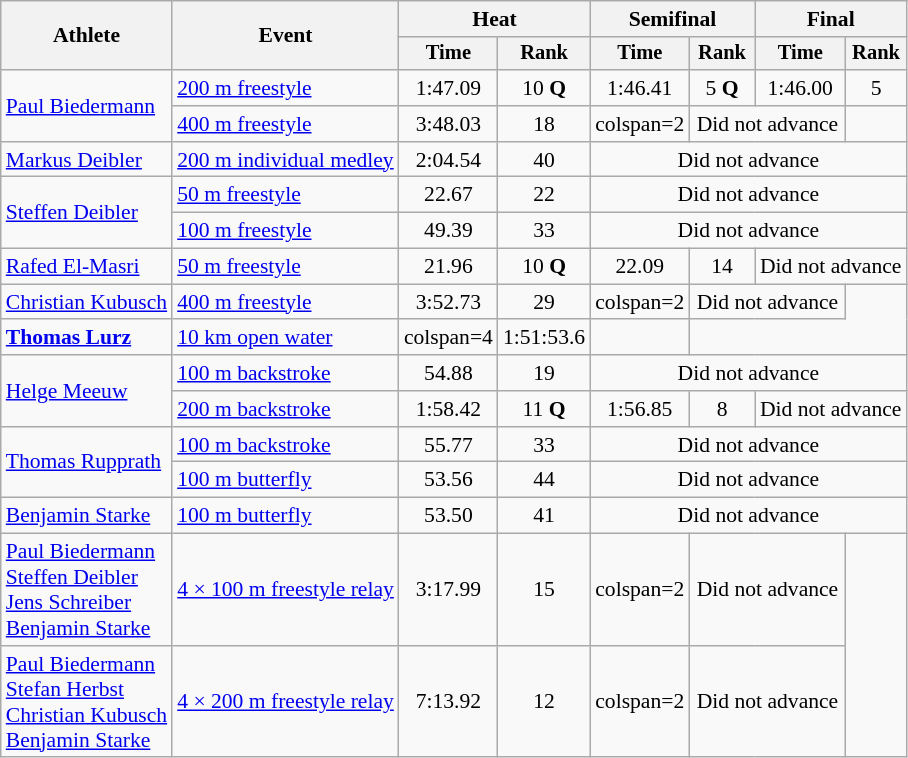<table class=wikitable style="font-size:90%">
<tr>
<th rowspan="2">Athlete</th>
<th rowspan="2">Event</th>
<th colspan="2">Heat</th>
<th colspan="2">Semifinal</th>
<th colspan="2">Final</th>
</tr>
<tr style="font-size:95%">
<th>Time</th>
<th>Rank</th>
<th>Time</th>
<th>Rank</th>
<th>Time</th>
<th>Rank</th>
</tr>
<tr align=center>
<td align=left rowspan=2><a href='#'>Paul Biedermann</a></td>
<td align=left><a href='#'>200 m freestyle</a></td>
<td>1:47.09</td>
<td>10 <strong>Q</strong></td>
<td>1:46.41</td>
<td>5 <strong>Q</strong></td>
<td>1:46.00</td>
<td>5</td>
</tr>
<tr align=center>
<td align=left><a href='#'>400 m freestyle</a></td>
<td>3:48.03</td>
<td>18</td>
<td>colspan=2 </td>
<td colspan=2>Did not advance</td>
</tr>
<tr align=center>
<td align=left><a href='#'>Markus Deibler</a></td>
<td align=left><a href='#'>200 m individual medley</a></td>
<td>2:04.54</td>
<td>40</td>
<td colspan=4>Did not advance</td>
</tr>
<tr align=center>
<td align=left rowspan=2><a href='#'>Steffen Deibler</a></td>
<td align=left><a href='#'>50 m freestyle</a></td>
<td>22.67</td>
<td>22</td>
<td colspan=4>Did not advance</td>
</tr>
<tr align=center>
<td align=left><a href='#'>100 m freestyle</a></td>
<td>49.39</td>
<td>33</td>
<td colspan=4>Did not advance</td>
</tr>
<tr align=center>
<td align=left><a href='#'>Rafed El-Masri</a></td>
<td align=left><a href='#'>50 m freestyle</a></td>
<td>21.96</td>
<td>10 <strong>Q</strong></td>
<td>22.09</td>
<td>14</td>
<td colspan=2>Did not advance</td>
</tr>
<tr align=center>
<td align=left><a href='#'>Christian Kubusch</a></td>
<td align=left><a href='#'>400 m freestyle</a></td>
<td>3:52.73</td>
<td>29</td>
<td>colspan=2 </td>
<td colspan=2>Did not advance</td>
</tr>
<tr align=center>
<td align=left><strong><a href='#'>Thomas Lurz</a></strong></td>
<td align=left><a href='#'>10 km open water</a></td>
<td>colspan=4 </td>
<td>1:51:53.6</td>
<td></td>
</tr>
<tr align=center>
<td align=left rowspan=2><a href='#'>Helge Meeuw</a></td>
<td align=left><a href='#'>100 m backstroke</a></td>
<td>54.88</td>
<td>19</td>
<td colspan=4>Did not advance</td>
</tr>
<tr align=center>
<td align=left><a href='#'>200 m backstroke</a></td>
<td>1:58.42</td>
<td>11 <strong>Q</strong></td>
<td>1:56.85</td>
<td>8</td>
<td colspan=2>Did not advance</td>
</tr>
<tr align=center>
<td align=left rowspan=2><a href='#'>Thomas Rupprath</a></td>
<td align=left><a href='#'>100 m backstroke</a></td>
<td>55.77</td>
<td>33</td>
<td colspan=4>Did not advance</td>
</tr>
<tr align=center>
<td align=left><a href='#'>100 m butterfly</a></td>
<td>53.56</td>
<td>44</td>
<td colspan=4>Did not advance</td>
</tr>
<tr align=center>
<td align=left><a href='#'>Benjamin Starke</a></td>
<td align=left><a href='#'>100 m butterfly</a></td>
<td>53.50</td>
<td>41</td>
<td colspan=4>Did not advance</td>
</tr>
<tr align=center>
<td align=left><a href='#'>Paul Biedermann</a><br><a href='#'>Steffen Deibler</a><br><a href='#'>Jens Schreiber</a><br><a href='#'>Benjamin Starke</a></td>
<td align=left><a href='#'>4 × 100 m freestyle relay</a></td>
<td>3:17.99</td>
<td>15</td>
<td>colspan=2 </td>
<td colspan=2>Did not advance</td>
</tr>
<tr align=center>
<td align=left><a href='#'>Paul Biedermann</a><br><a href='#'>Stefan Herbst</a><br><a href='#'>Christian Kubusch</a><br><a href='#'>Benjamin Starke</a></td>
<td align=left><a href='#'>4 × 200 m freestyle relay</a></td>
<td>7:13.92</td>
<td>12</td>
<td>colspan=2 </td>
<td colspan=2>Did not advance</td>
</tr>
</table>
